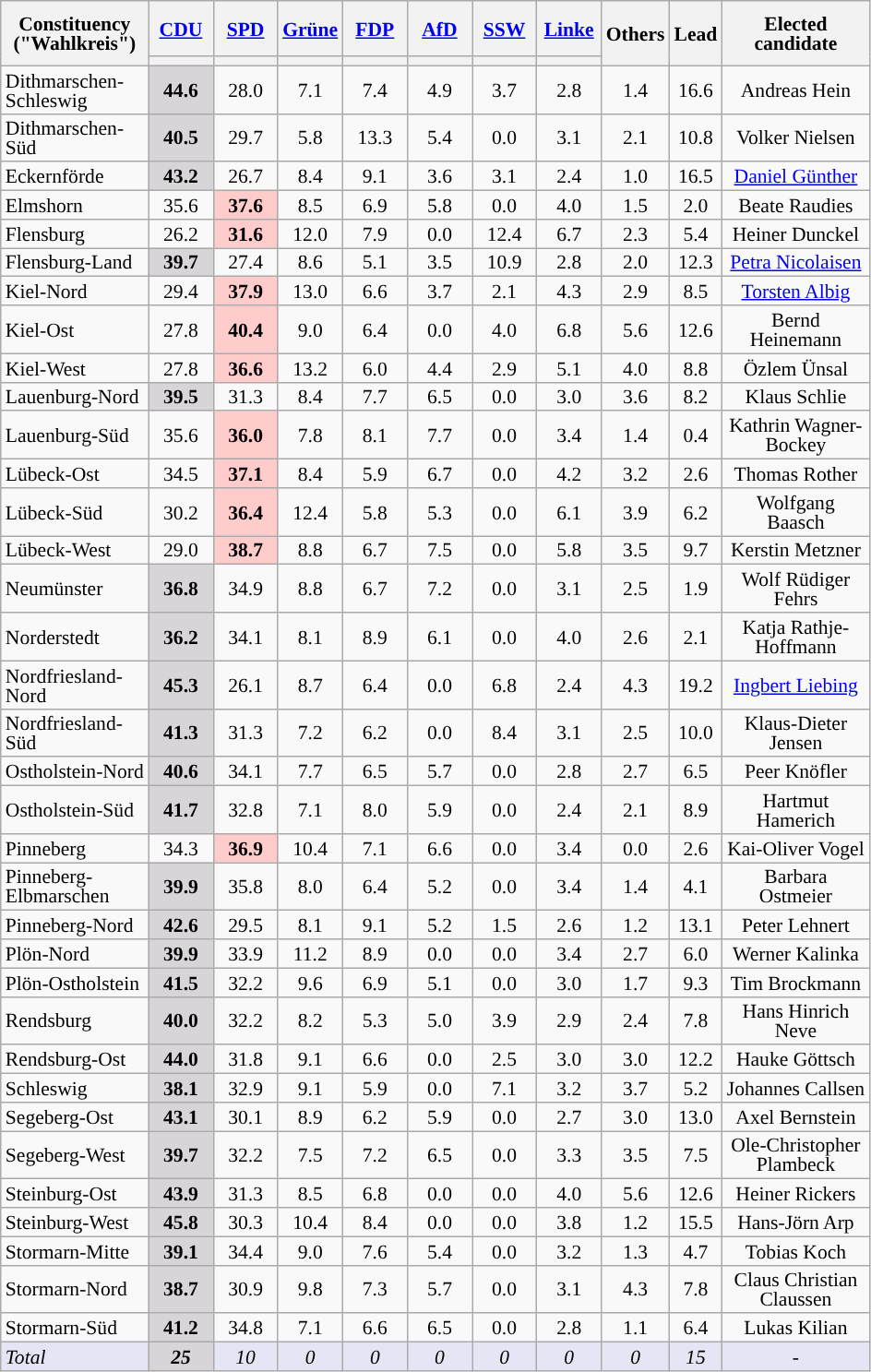<table class="wikitable sortable" style="text-align:center;font-size:90%;line-height:14px">
<tr style="height:40px;">
<th class="wikitable sortable" style="width:100px;" rowspan="2">Constituency ("Wahlkreis")</th>
<th class="wikitable sortable" style="width:40px;"><a href='#'>CDU</a></th>
<th class="wikitable sortable" style="width:40px;"><a href='#'>SPD</a></th>
<th class="wikitable sortable" style="width:40px;"><a href='#'>Grüne</a></th>
<th class="wikitable sortable" style="width:40px;"><a href='#'>FDP</a></th>
<th class="wikitable sortable" style="width:40px;"><a href='#'>AfD</a></th>
<th class="wikitable sortable" style="width:40px;"><a href='#'>SSW</a></th>
<th class="wikitable sortable" style="width:40px;"><a href='#'>Linke</a></th>
<th class="wikitable sortable" style="width:40px;" rowspan="2">Others</th>
<th style="width:30px;" rowspan="2">Lead</th>
<th style="width:100px;" rowspan="2">Elected candidate</th>
</tr>
<tr>
<th style="background:"></th>
<th style="background:"></th>
<th style="background:"></th>
<th style="background:"></th>
<th style="background:"></th>
<th style="background:"></th>
<th style="background:"></th>
</tr>
<tr>
<td align="left">Dithmarschen-Schleswig</td>
<td style="background:#D7D5D7;"><strong>44.6</strong></td>
<td>28.0</td>
<td>7.1</td>
<td>7.4</td>
<td>4.9</td>
<td>3.7</td>
<td>2.8</td>
<td>1.4</td>
<td style="background:">16.6</td>
<td>Andreas Hein</td>
</tr>
<tr>
<td align="left">Dithmarschen-Süd</td>
<td style="background:#D7D5D7;"><strong>40.5</strong></td>
<td>29.7</td>
<td>5.8</td>
<td>13.3</td>
<td>5.4</td>
<td>0.0</td>
<td>3.1</td>
<td>2.1</td>
<td style="background:">10.8</td>
<td>Volker Nielsen</td>
</tr>
<tr>
<td align="left">Eckernförde</td>
<td style="background:#D7D5D7;"><strong>43.2</strong></td>
<td>26.7</td>
<td>8.4</td>
<td>9.1</td>
<td>3.6</td>
<td>3.1</td>
<td>2.4</td>
<td>1.0</td>
<td style="background:">16.5</td>
<td><a href='#'>Daniel Günther</a></td>
</tr>
<tr>
<td align="left">Elmshorn</td>
<td>35.6</td>
<td style="background:#FFCCCC;"><strong>37.6</strong></td>
<td>8.5</td>
<td>6.9</td>
<td>5.8</td>
<td>0.0</td>
<td>4.0</td>
<td>1.5</td>
<td style="background:">2.0</td>
<td>Beate Raudies</td>
</tr>
<tr>
<td align="left">Flensburg</td>
<td>26.2</td>
<td style="background:#FFCCCC;"><strong>31.6</strong></td>
<td>12.0</td>
<td>7.9</td>
<td>0.0</td>
<td>12.4</td>
<td>6.7</td>
<td>2.3</td>
<td style="background:">5.4</td>
<td>Heiner Dunckel</td>
</tr>
<tr>
<td align="left">Flensburg-Land</td>
<td style="background:#D7D5D7;"><strong>39.7</strong></td>
<td>27.4</td>
<td>8.6</td>
<td>5.1</td>
<td>3.5</td>
<td>10.9</td>
<td>2.8</td>
<td>2.0</td>
<td style="background:">12.3</td>
<td><a href='#'>Petra Nicolaisen</a></td>
</tr>
<tr>
<td align="left">Kiel-Nord</td>
<td>29.4</td>
<td style="background:#FFCCCC;"><strong>37.9</strong></td>
<td>13.0</td>
<td>6.6</td>
<td>3.7</td>
<td>2.1</td>
<td>4.3</td>
<td>2.9</td>
<td style="background:">8.5</td>
<td><a href='#'>Torsten Albig</a></td>
</tr>
<tr>
<td align="left">Kiel-Ost</td>
<td>27.8</td>
<td style="background:#FFCCCC;"><strong>40.4</strong></td>
<td>9.0</td>
<td>6.4</td>
<td>0.0</td>
<td>4.0</td>
<td>6.8</td>
<td>5.6</td>
<td style="background:">12.6</td>
<td>Bernd Heinemann</td>
</tr>
<tr>
<td align="left">Kiel-West</td>
<td>27.8</td>
<td style="background:#FFCCCC;"><strong>36.6</strong></td>
<td>13.2</td>
<td>6.0</td>
<td>4.4</td>
<td>2.9</td>
<td>5.1</td>
<td>4.0</td>
<td style="background:">8.8</td>
<td>Özlem Ünsal</td>
</tr>
<tr>
<td align="left">Lauenburg-Nord</td>
<td style="background:#D7D5D7;"><strong>39.5</strong></td>
<td>31.3</td>
<td>8.4</td>
<td>7.7</td>
<td>6.5</td>
<td>0.0</td>
<td>3.0</td>
<td>3.6</td>
<td style="background:">8.2</td>
<td>Klaus Schlie</td>
</tr>
<tr>
<td align="left">Lauenburg-Süd</td>
<td>35.6</td>
<td style="background:#FFCCCC;"><strong>36.0</strong></td>
<td>7.8</td>
<td>8.1</td>
<td>7.7</td>
<td>0.0</td>
<td>3.4</td>
<td>1.4</td>
<td style="background:">0.4</td>
<td>Kathrin Wagner-Bockey</td>
</tr>
<tr>
<td align="left">Lübeck-Ost</td>
<td>34.5</td>
<td style="background:#FFCCCC;"><strong>37.1</strong></td>
<td>8.4</td>
<td>5.9</td>
<td>6.7</td>
<td>0.0</td>
<td>4.2</td>
<td>3.2</td>
<td style="background:">2.6</td>
<td>Thomas Rother</td>
</tr>
<tr>
<td align="left">Lübeck-Süd</td>
<td>30.2</td>
<td style="background:#FFCCCC;"><strong>36.4</strong></td>
<td>12.4</td>
<td>5.8</td>
<td>5.3</td>
<td>0.0</td>
<td>6.1</td>
<td>3.9</td>
<td style="background:">6.2</td>
<td>Wolfgang Baasch</td>
</tr>
<tr>
<td align="left">Lübeck-West</td>
<td>29.0</td>
<td style="background:#FFCCCC;"><strong>38.7</strong></td>
<td>8.8</td>
<td>6.7</td>
<td>7.5</td>
<td>0.0</td>
<td>5.8</td>
<td>3.5</td>
<td style="background:">9.7</td>
<td>Kerstin Metzner</td>
</tr>
<tr>
<td align="left">Neumünster</td>
<td style="background:#D7D5D7;"><strong>36.8</strong></td>
<td>34.9</td>
<td>8.8</td>
<td>6.7</td>
<td>7.2</td>
<td>0.0</td>
<td>3.1</td>
<td>2.5</td>
<td style="background:">1.9</td>
<td>Wolf Rüdiger Fehrs</td>
</tr>
<tr>
<td align="left">Norderstedt</td>
<td style="background:#D7D5D7;"><strong>36.2</strong></td>
<td>34.1</td>
<td>8.1</td>
<td>8.9</td>
<td>6.1</td>
<td>0.0</td>
<td>4.0</td>
<td>2.6</td>
<td style="background:">2.1</td>
<td>Katja Rathje-Hoffmann</td>
</tr>
<tr>
<td align="left">Nordfriesland-Nord</td>
<td style="background:#D7D5D7;"><strong>45.3</strong></td>
<td>26.1</td>
<td>8.7</td>
<td>6.4</td>
<td>0.0</td>
<td>6.8</td>
<td>2.4</td>
<td>4.3</td>
<td style="background:">19.2</td>
<td><a href='#'>Ingbert Liebing</a></td>
</tr>
<tr>
<td align="left">Nordfriesland-Süd</td>
<td style="background:#D7D5D7;"><strong>41.3</strong></td>
<td>31.3</td>
<td>7.2</td>
<td>6.2</td>
<td>0.0</td>
<td>8.4</td>
<td>3.1</td>
<td>2.5</td>
<td style="background:">10.0</td>
<td>Klaus-Dieter Jensen</td>
</tr>
<tr>
<td align="left">Ostholstein-Nord</td>
<td style="background:#D7D5D7;"><strong>40.6</strong></td>
<td>34.1</td>
<td>7.7</td>
<td>6.5</td>
<td>5.7</td>
<td>0.0</td>
<td>2.8</td>
<td>2.7</td>
<td style="background:">6.5</td>
<td>Peer Knöfler</td>
</tr>
<tr>
<td align="left">Ostholstein-Süd</td>
<td style="background:#D7D5D7;"><strong>41.7</strong></td>
<td>32.8</td>
<td>7.1</td>
<td>8.0</td>
<td>5.9</td>
<td>0.0</td>
<td>2.4</td>
<td>2.1</td>
<td style="background:">8.9</td>
<td>Hartmut Hamerich</td>
</tr>
<tr>
<td align="left">Pinneberg</td>
<td>34.3</td>
<td style="background:#FFCCCC;"><strong>36.9</strong></td>
<td>10.4</td>
<td>7.1</td>
<td>6.6</td>
<td>0.0</td>
<td>3.4</td>
<td>0.0</td>
<td style="background:">2.6</td>
<td>Kai-Oliver Vogel</td>
</tr>
<tr>
<td align="left">Pinneberg-Elbmarschen</td>
<td style="background:#D7D5D7;"><strong>39.9</strong></td>
<td>35.8</td>
<td>8.0</td>
<td>6.4</td>
<td>5.2</td>
<td>0.0</td>
<td>3.4</td>
<td>1.4</td>
<td style="background:">4.1</td>
<td>Barbara Ostmeier</td>
</tr>
<tr>
<td align="left">Pinneberg-Nord</td>
<td style="background:#D7D5D7;"><strong>42.6</strong></td>
<td>29.5</td>
<td>8.1</td>
<td>9.1</td>
<td>5.2</td>
<td>1.5</td>
<td>2.6</td>
<td>1.2</td>
<td style="background:">13.1</td>
<td>Peter Lehnert</td>
</tr>
<tr>
<td align="left">Plön-Nord</td>
<td style="background:#D7D5D7;"><strong>39.9</strong></td>
<td>33.9</td>
<td>11.2</td>
<td>8.9</td>
<td>0.0</td>
<td>0.0</td>
<td>3.4</td>
<td>2.7</td>
<td style="background:">6.0</td>
<td>Werner Kalinka</td>
</tr>
<tr>
<td align="left">Plön-Ostholstein</td>
<td style="background:#D7D5D7;"><strong>41.5</strong></td>
<td>32.2</td>
<td>9.6</td>
<td>6.9</td>
<td>5.1</td>
<td>0.0</td>
<td>3.0</td>
<td>1.7</td>
<td style="background:">9.3</td>
<td>Tim Brockmann</td>
</tr>
<tr>
<td align="left">Rendsburg</td>
<td style="background:#D7D5D7;"><strong>40.0</strong></td>
<td>32.2</td>
<td>8.2</td>
<td>5.3</td>
<td>5.0</td>
<td>3.9</td>
<td>2.9</td>
<td>2.4</td>
<td style="background:">7.8</td>
<td>Hans Hinrich Neve</td>
</tr>
<tr>
<td align="left">Rendsburg-Ost</td>
<td style="background:#D7D5D7;"><strong>44.0</strong></td>
<td>31.8</td>
<td>9.1</td>
<td>6.6</td>
<td>0.0</td>
<td>2.5</td>
<td>3.0</td>
<td>3.0</td>
<td style="background:">12.2</td>
<td>Hauke Göttsch</td>
</tr>
<tr>
<td align="left">Schleswig</td>
<td style="background:#D7D5D7;"><strong>38.1</strong></td>
<td>32.9</td>
<td>9.1</td>
<td>5.9</td>
<td>0.0</td>
<td>7.1</td>
<td>3.2</td>
<td>3.7</td>
<td style="background:">5.2</td>
<td>Johannes Callsen</td>
</tr>
<tr>
<td align="left">Segeberg-Ost</td>
<td style="background:#D7D5D7;"><strong>43.1</strong></td>
<td>30.1</td>
<td>8.9</td>
<td>6.2</td>
<td>5.9</td>
<td>0.0</td>
<td>2.7</td>
<td>3.0</td>
<td style="background:">13.0</td>
<td>Axel Bernstein</td>
</tr>
<tr>
<td align="left">Segeberg-West</td>
<td style="background:#D7D5D7;"><strong>39.7</strong></td>
<td>32.2</td>
<td>7.5</td>
<td>7.2</td>
<td>6.5</td>
<td>0.0</td>
<td>3.3</td>
<td>3.5</td>
<td style="background:">7.5</td>
<td>Ole-Christopher Plambeck</td>
</tr>
<tr>
<td align="left">Steinburg-Ost</td>
<td style="background:#D7D5D7;"><strong>43.9</strong></td>
<td>31.3</td>
<td>8.5</td>
<td>6.8</td>
<td>0.0</td>
<td>0.0</td>
<td>4.0</td>
<td>5.6</td>
<td style="background:">12.6</td>
<td>Heiner Rickers</td>
</tr>
<tr>
<td align="left">Steinburg-West</td>
<td style="background:#D7D5D7;"><strong>45.8</strong></td>
<td>30.3</td>
<td>10.4</td>
<td>8.4</td>
<td>0.0</td>
<td>0.0</td>
<td>3.8</td>
<td>1.2</td>
<td style="background:">15.5</td>
<td>Hans-Jörn Arp</td>
</tr>
<tr>
<td align="left">Stormarn-Mitte</td>
<td style="background:#D7D5D7;"><strong>39.1</strong></td>
<td>34.4</td>
<td>9.0</td>
<td>7.6</td>
<td>5.4</td>
<td>0.0</td>
<td>3.2</td>
<td>1.3</td>
<td style="background:">4.7</td>
<td>Tobias Koch</td>
</tr>
<tr>
<td align="left">Stormarn-Nord</td>
<td style="background:#D7D5D7;"><strong>38.7</strong></td>
<td>30.9</td>
<td>9.8</td>
<td>7.3</td>
<td>5.7</td>
<td>0.0</td>
<td>3.1</td>
<td>4.3</td>
<td style="background:">7.8</td>
<td>Claus Christian Claussen</td>
</tr>
<tr>
<td align="left">Stormarn-Süd</td>
<td style="background:#D7D5D7;"><strong>41.2</strong></td>
<td>34.8</td>
<td>7.1</td>
<td>6.6</td>
<td>6.5</td>
<td>0.0</td>
<td>2.8</td>
<td>1.1</td>
<td style="background:">6.4</td>
<td>Lukas Kilian</td>
</tr>
<tr style="background:#E5E5F5;font-style:italic;">
<td align="left">Total</td>
<td style="background:#D7D5D7;"><strong>25</strong></td>
<td>10</td>
<td>0</td>
<td>0</td>
<td>0</td>
<td>0</td>
<td>0</td>
<td>0</td>
<td style="background:">15</td>
<td>-</td>
</tr>
</table>
